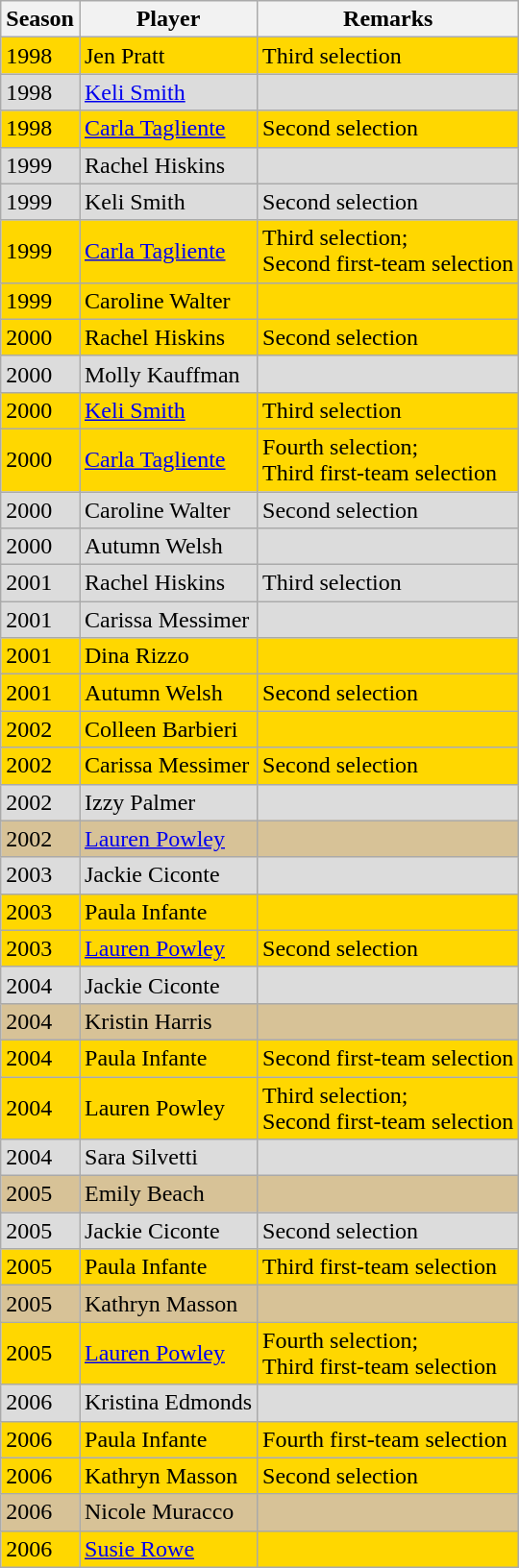<table class="wikitable">
<tr>
<th width=>Season</th>
<th width=>Player</th>
<th width=>Remarks</th>
</tr>
<tr align="left"  style="background: #FFD700;">
<td>1998</td>
<td>Jen Pratt</td>
<td>Third selection</td>
</tr>
<tr align="left"  style="background: #dcdcdc;">
<td>1998</td>
<td><a href='#'>Keli Smith</a></td>
<td></td>
</tr>
<tr align="left"  style="background: #FFD700;">
<td>1998</td>
<td><a href='#'>Carla Tagliente</a></td>
<td>Second selection</td>
</tr>
<tr align="left"  style="background: #dcdcdc;">
<td>1999</td>
<td>Rachel Hiskins</td>
<td></td>
</tr>
<tr align="left"  style="background: #dcdcdc;">
<td>1999</td>
<td>Keli Smith</td>
<td>Second selection</td>
</tr>
<tr align="left"  style="background: #FFD700;">
<td>1999</td>
<td><a href='#'>Carla Tagliente</a></td>
<td>Third selection; <br> Second first-team selection</td>
</tr>
<tr align="left"  style="background: #FFD700;">
<td>1999</td>
<td>Caroline Walter</td>
<td></td>
</tr>
<tr align="left"  style="background: #FFD700;">
<td>2000</td>
<td>Rachel Hiskins</td>
<td>Second selection</td>
</tr>
<tr align="left"  style="background: #dcdcdc;">
<td>2000</td>
<td>Molly Kauffman</td>
<td></td>
</tr>
<tr align="left"  style="background: #FFD700;">
<td>2000</td>
<td><a href='#'>Keli Smith</a></td>
<td>Third selection</td>
</tr>
<tr align="left"  style="background: #FFD700;">
<td>2000</td>
<td><a href='#'>Carla Tagliente</a></td>
<td>Fourth selection; <br> Third first-team selection</td>
</tr>
<tr align="left"  style="background: #dcdcdc;">
<td>2000</td>
<td>Caroline Walter</td>
<td>Second selection</td>
</tr>
<tr align="left"  style="background: #dcdcdc;">
<td>2000</td>
<td>Autumn Welsh</td>
<td></td>
</tr>
<tr align="left"  style="background: #dcdcdc;">
<td>2001</td>
<td>Rachel Hiskins</td>
<td>Third selection</td>
</tr>
<tr align="left"  style="background: #dcdcdc;">
<td>2001</td>
<td>Carissa Messimer</td>
<td></td>
</tr>
<tr align="left"  style="background: #FFD700;">
<td>2001</td>
<td>Dina Rizzo</td>
<td></td>
</tr>
<tr align="left"  style="background: #FFD700;">
<td>2001</td>
<td>Autumn Welsh</td>
<td>Second selection</td>
</tr>
<tr align="left"  style="background: #FFD700;">
<td>2002</td>
<td>Colleen Barbieri</td>
<td></td>
</tr>
<tr align="left"  style="background: #FFD700;">
<td>2002</td>
<td>Carissa Messimer</td>
<td>Second selection</td>
</tr>
<tr align="left"  style="background: #dcdcdc;">
<td>2002</td>
<td>Izzy Palmer</td>
<td></td>
</tr>
<tr align="left"  style="background: #d7c297;">
<td>2002</td>
<td><a href='#'>Lauren Powley</a></td>
<td></td>
</tr>
<tr align="left"  style="background: #dcdcdc;">
<td>2003</td>
<td>Jackie Ciconte</td>
<td></td>
</tr>
<tr align="left"  style="background: #FFD700;">
<td>2003</td>
<td>Paula Infante</td>
<td></td>
</tr>
<tr align="left"  style="background: #FFD700;">
<td>2003</td>
<td><a href='#'>Lauren Powley</a></td>
<td>Second selection</td>
</tr>
<tr align="left"  style="background: #dcdcdc;">
<td>2004</td>
<td>Jackie Ciconte</td>
<td></td>
</tr>
<tr align="left"  style="background: #d7c297;">
<td>2004</td>
<td>Kristin Harris</td>
<td></td>
</tr>
<tr align="left"  style="background: #FFD700;">
<td>2004</td>
<td>Paula Infante</td>
<td>Second first-team selection</td>
</tr>
<tr align="left"  style="background: #FFD700;">
<td>2004</td>
<td>Lauren Powley</td>
<td>Third selection; <br> Second first-team selection</td>
</tr>
<tr align="left"  style="background: #dcdcdc;">
<td>2004</td>
<td>Sara Silvetti</td>
<td></td>
</tr>
<tr align="left"  style="background: #d7c297;">
<td>2005</td>
<td>Emily Beach</td>
<td></td>
</tr>
<tr align="left"  style="background: #dcdcdc;">
<td>2005</td>
<td>Jackie Ciconte</td>
<td>Second selection</td>
</tr>
<tr align="left"  style="background: #FFD700;">
<td>2005</td>
<td>Paula Infante</td>
<td>Third first-team selection</td>
</tr>
<tr align="left"  style="background: #d7c297;">
<td>2005</td>
<td>Kathryn Masson</td>
<td></td>
</tr>
<tr align="left"  style="background: #FFD700;">
<td>2005</td>
<td><a href='#'>Lauren Powley</a></td>
<td>Fourth selection; <br> Third first-team selection</td>
</tr>
<tr align="left"  style="background: #dcdcdc;">
<td>2006</td>
<td>Kristina Edmonds</td>
<td></td>
</tr>
<tr align="left"  style="background: #FFD700;">
<td>2006</td>
<td>Paula Infante</td>
<td>Fourth first-team selection</td>
</tr>
<tr align="left"  style="background: #FFD700;">
<td>2006</td>
<td>Kathryn Masson</td>
<td>Second selection</td>
</tr>
<tr align="left"  style="background: #d7c297;">
<td>2006</td>
<td>Nicole Muracco</td>
<td></td>
</tr>
<tr align="left"  style="background: #FFD700;">
<td>2006</td>
<td><a href='#'>Susie Rowe</a></td>
<td></td>
</tr>
</table>
